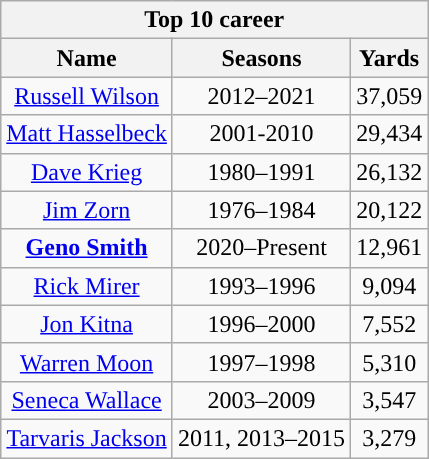<table class="wikitable" style="text-align:center">
<tr>
<th colspan="3"><strong>Top 10 career</strong></th>
</tr>
<tr>
<th><strong>Name</strong></th>
<th><strong>Seasons</strong></th>
<th><strong>Yards</strong></th>
</tr>
<tr>
<td><a href='#'>Russell Wilson</a></td>
<td>2012–2021</td>
<td>37,059</td>
</tr>
<tr>
<td><a href='#'>Matt Hasselbeck</a></td>
<td>2001-2010</td>
<td>29,434</td>
</tr>
<tr>
<td><a href='#'>Dave Krieg</a></td>
<td>1980–1991</td>
<td>26,132</td>
</tr>
<tr>
<td><a href='#'>Jim Zorn</a></td>
<td>1976–1984</td>
<td>20,122</td>
</tr>
<tr>
<td><strong><a href='#'>Geno Smith</a></strong></td>
<td>2020–Present</td>
<td>12,961</td>
</tr>
<tr>
<td><a href='#'>Rick Mirer</a></td>
<td>1993–1996</td>
<td>9,094</td>
</tr>
<tr>
<td><a href='#'>Jon Kitna</a></td>
<td>1996–2000</td>
<td>7,552</td>
</tr>
<tr>
<td><a href='#'>Warren Moon</a></td>
<td>1997–1998</td>
<td>5,310</td>
</tr>
<tr>
<td><a href='#'>Seneca Wallace</a></td>
<td>2003–2009</td>
<td>3,547</td>
</tr>
<tr>
<td><a href='#'>Tarvaris Jackson</a></td>
<td>2011, 2013–2015</td>
<td>3,279</td>
</tr>
</table>
